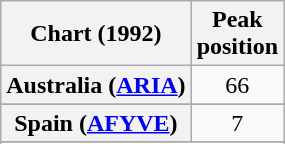<table class="wikitable sortable plainrowheaders" style="text-align:center">
<tr>
<th scope="col">Chart (1992)</th>
<th scope="col">Peak<br>position</th>
</tr>
<tr>
<th scope="row">Australia (<a href='#'>ARIA</a>)</th>
<td>66</td>
</tr>
<tr>
</tr>
<tr>
</tr>
<tr>
</tr>
<tr>
</tr>
<tr>
</tr>
<tr>
<th scope="row">Spain (<a href='#'>AFYVE</a>)</th>
<td>7</td>
</tr>
<tr>
</tr>
<tr>
</tr>
<tr>
</tr>
</table>
